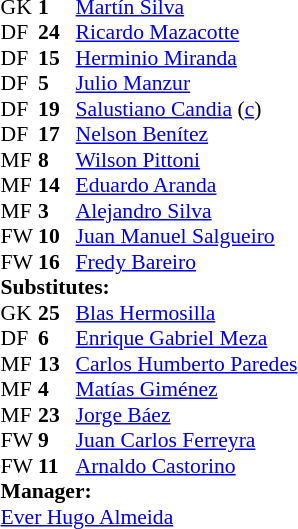<table cellspacing="0" cellpadding="0" style="font-size:90%; margin:0.2em auto;">
<tr>
<th width="25"></th>
<th width="25"></th>
</tr>
<tr>
<td>GK</td>
<td><strong>1</strong></td>
<td> <a href='#'>Martín Silva</a></td>
<td></td>
</tr>
<tr>
<td>DF</td>
<td><strong>24</strong></td>
<td> <a href='#'>Ricardo Mazacotte</a></td>
</tr>
<tr>
<td>DF</td>
<td><strong>15</strong></td>
<td> <a href='#'>Herminio Miranda</a></td>
</tr>
<tr>
<td>DF</td>
<td><strong>5</strong></td>
<td> <a href='#'>Julio Manzur</a></td>
<td></td>
</tr>
<tr>
<td>DF</td>
<td><strong>19</strong></td>
<td> <a href='#'>Salustiano Candia</a> (<a href='#'>c</a>)</td>
</tr>
<tr>
<td>DF</td>
<td><strong>17</strong></td>
<td> <a href='#'>Nelson Benítez</a></td>
<td></td>
</tr>
<tr>
<td>MF</td>
<td><strong>8</strong></td>
<td> <a href='#'>Wilson Pittoni</a></td>
</tr>
<tr>
<td>MF</td>
<td><strong>14</strong></td>
<td> <a href='#'>Eduardo Aranda</a></td>
</tr>
<tr>
<td>MF</td>
<td><strong>3</strong></td>
<td> <a href='#'>Alejandro Silva</a></td>
<td></td>
<td></td>
</tr>
<tr>
<td>FW</td>
<td><strong>10</strong></td>
<td> <a href='#'>Juan Manuel Salgueiro</a></td>
<td></td>
<td></td>
</tr>
<tr>
<td>FW</td>
<td><strong>16</strong></td>
<td> <a href='#'>Fredy Bareiro</a></td>
<td></td>
<td></td>
</tr>
<tr>
<td colspan=3><strong>Substitutes:</strong></td>
</tr>
<tr>
<td>GK</td>
<td><strong>25</strong></td>
<td> <a href='#'>Blas Hermosilla</a></td>
</tr>
<tr>
<td>DF</td>
<td><strong>6</strong></td>
<td> <a href='#'>Enrique Gabriel Meza</a></td>
</tr>
<tr>
<td>MF</td>
<td><strong>13</strong></td>
<td> <a href='#'>Carlos Humberto Paredes</a></td>
</tr>
<tr>
<td>MF</td>
<td><strong>4</strong></td>
<td> <a href='#'>Matías Giménez</a></td>
<td></td>
<td></td>
</tr>
<tr>
<td>MF</td>
<td><strong>23</strong></td>
<td> <a href='#'>Jorge Báez</a></td>
<td></td>
<td></td>
</tr>
<tr>
<td>FW</td>
<td><strong>9</strong></td>
<td> <a href='#'>Juan Carlos Ferreyra</a></td>
<td></td>
<td></td>
</tr>
<tr>
<td>FW</td>
<td><strong>11</strong></td>
<td> <a href='#'>Arnaldo Castorino</a></td>
</tr>
<tr>
<td colspan=3><strong>Manager:</strong></td>
</tr>
<tr>
<td colspan=4> <a href='#'>Ever Hugo Almeida</a></td>
</tr>
</table>
